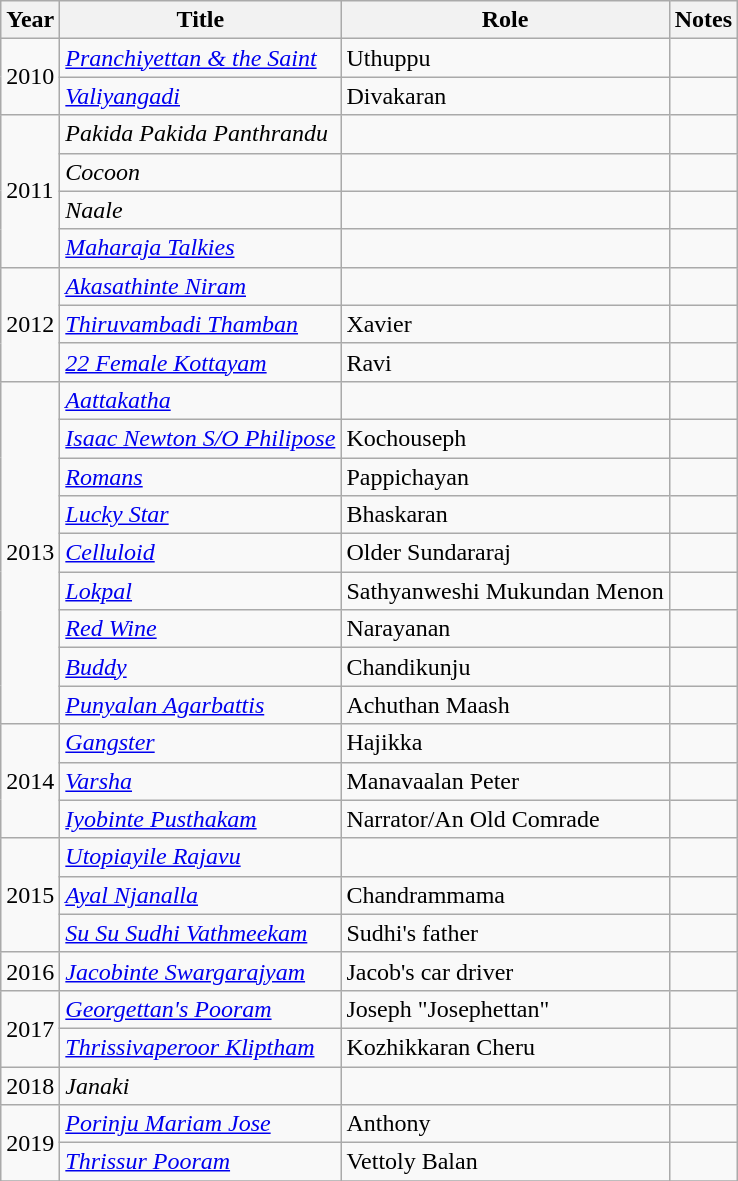<table class="wikitable sortable">
<tr>
<th>Year</th>
<th>Title</th>
<th>Role</th>
<th class="unsortable">Notes</th>
</tr>
<tr>
<td rowspan=2>2010</td>
<td><em><a href='#'>Pranchiyettan & the Saint</a></em></td>
<td>Uthuppu</td>
<td></td>
</tr>
<tr>
<td><em><a href='#'>Valiyangadi</a></em></td>
<td>Divakaran</td>
<td></td>
</tr>
<tr>
<td rowspan=4>2011</td>
<td><em>Pakida Pakida Panthrandu</em></td>
<td></td>
<td></td>
</tr>
<tr>
<td><em>Cocoon</em></td>
<td></td>
<td></td>
</tr>
<tr>
<td><em>Naale</em></td>
<td></td>
<td></td>
</tr>
<tr>
<td><em><a href='#'>Maharaja Talkies</a></em></td>
<td></td>
<td></td>
</tr>
<tr>
<td rowspan=3>2012</td>
<td><em><a href='#'>Akasathinte Niram</a></em></td>
<td></td>
<td></td>
</tr>
<tr>
<td><em><a href='#'>Thiruvambadi Thamban</a></em></td>
<td>Xavier</td>
<td></td>
</tr>
<tr>
<td><em><a href='#'>22 Female Kottayam</a></em></td>
<td>Ravi</td>
<td></td>
</tr>
<tr>
<td rowspan=9>2013</td>
<td><em><a href='#'>Aattakatha</a></em></td>
<td></td>
<td></td>
</tr>
<tr>
<td><em><a href='#'>Isaac Newton S/O Philipose</a></em></td>
<td>Kochouseph</td>
<td></td>
</tr>
<tr>
<td><em><a href='#'>Romans</a></em></td>
<td>Pappichayan</td>
<td></td>
</tr>
<tr>
<td><em><a href='#'>Lucky Star</a></em></td>
<td>Bhaskaran</td>
<td></td>
</tr>
<tr>
<td><em><a href='#'>Celluloid</a></em></td>
<td>Older Sundararaj</td>
<td></td>
</tr>
<tr>
<td><em><a href='#'>Lokpal</a></em></td>
<td>Sathyanweshi Mukundan Menon</td>
<td></td>
</tr>
<tr>
<td><em><a href='#'>Red Wine</a></em></td>
<td>Narayanan</td>
<td></td>
</tr>
<tr>
<td><em><a href='#'>Buddy</a></em></td>
<td>Chandikunju</td>
<td></td>
</tr>
<tr>
<td><em><a href='#'>Punyalan Agarbattis</a></em></td>
<td>Achuthan Maash</td>
<td></td>
</tr>
<tr>
<td rowspan=3>2014</td>
<td><em><a href='#'>Gangster</a></em></td>
<td>Hajikka</td>
<td></td>
</tr>
<tr>
<td><em><a href='#'>Varsha</a></em></td>
<td>Manavaalan Peter</td>
<td></td>
</tr>
<tr>
<td><em><a href='#'>Iyobinte Pusthakam</a></em></td>
<td>Narrator/An Old Comrade</td>
<td></td>
</tr>
<tr>
<td rowspan=3>2015</td>
<td><em><a href='#'>Utopiayile Rajavu</a></em></td>
<td></td>
<td></td>
</tr>
<tr>
<td><em><a href='#'>Ayal Njanalla</a></em></td>
<td>Chandrammama</td>
<td></td>
</tr>
<tr>
<td><em><a href='#'>Su Su Sudhi Vathmeekam</a></em></td>
<td>Sudhi's father</td>
<td></td>
</tr>
<tr>
<td>2016</td>
<td><em><a href='#'>Jacobinte Swargarajyam</a></em></td>
<td>Jacob's car driver</td>
<td></td>
</tr>
<tr>
<td rowspan=2>2017</td>
<td><em><a href='#'>Georgettan's Pooram</a></em></td>
<td>Joseph "Josephettan"</td>
<td></td>
</tr>
<tr>
<td><em><a href='#'>Thrissivaperoor Kliptham</a></em></td>
<td>Kozhikkaran Cheru</td>
<td></td>
</tr>
<tr>
<td>2018</td>
<td><em>Janaki</em></td>
<td></td>
<td></td>
</tr>
<tr>
<td rowspan=2>2019</td>
<td><em><a href='#'>Porinju Mariam Jose</a></em></td>
<td>Anthony</td>
<td></td>
</tr>
<tr>
<td><em><a href='#'>Thrissur Pooram</a></em></td>
<td>Vettoly Balan</td>
<td></td>
</tr>
<tr>
</tr>
</table>
